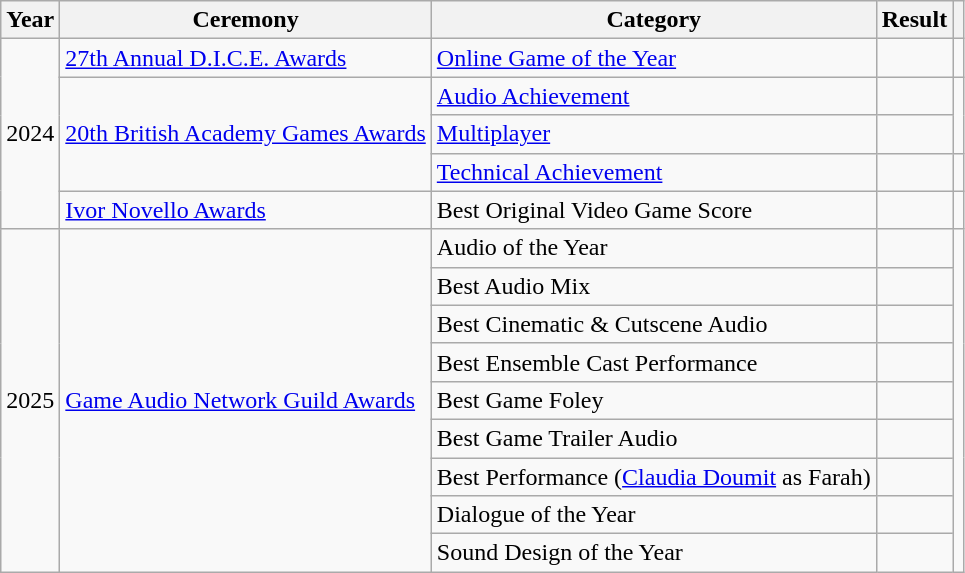<table class="wikitable plainrowheaders sortable" width="auto">
<tr>
<th scope="col">Year</th>
<th scope="col">Ceremony</th>
<th scope="col">Category</th>
<th scope="col">Result</th>
<th scope="col" class="unsortable"></th>
</tr>
<tr>
<td rowspan="5" style="text-align:center;">2024</td>
<td><a href='#'>27th Annual D.I.C.E. Awards</a></td>
<td><a href='#'>Online Game of the Year</a></td>
<td></td>
<td style="text-align:center;"></td>
</tr>
<tr>
<td rowspan="3"><a href='#'>20th British Academy Games Awards</a></td>
<td><a href='#'>Audio Achievement</a></td>
<td></td>
<td style="text-align:center;" rowspan="2"></td>
</tr>
<tr>
<td><a href='#'>Multiplayer</a></td>
<td></td>
</tr>
<tr>
<td><a href='#'>Technical Achievement</a></td>
<td></td>
<td style="text-align:center;"></td>
</tr>
<tr>
<td><a href='#'>Ivor Novello Awards</a></td>
<td>Best Original Video Game Score</td>
<td></td>
<td style="text-align:center;"></td>
</tr>
<tr>
<td rowspan="9">2025</td>
<td rowspan="9"><a href='#'>Game Audio Network Guild Awards</a></td>
<td>Audio of the Year</td>
<td></td>
<td rowspan="9" style="text-align:center;"></td>
</tr>
<tr>
<td>Best Audio Mix</td>
<td></td>
</tr>
<tr>
<td>Best Cinematic & Cutscene Audio</td>
<td></td>
</tr>
<tr>
<td>Best Ensemble Cast Performance</td>
<td></td>
</tr>
<tr>
<td>Best Game Foley</td>
<td></td>
</tr>
<tr>
<td>Best Game Trailer Audio</td>
<td></td>
</tr>
<tr>
<td>Best Performance (<a href='#'>Claudia Doumit</a> as Farah)</td>
<td></td>
</tr>
<tr>
<td>Dialogue of the Year</td>
<td></td>
</tr>
<tr>
<td>Sound Design of the Year</td>
<td></td>
</tr>
</table>
